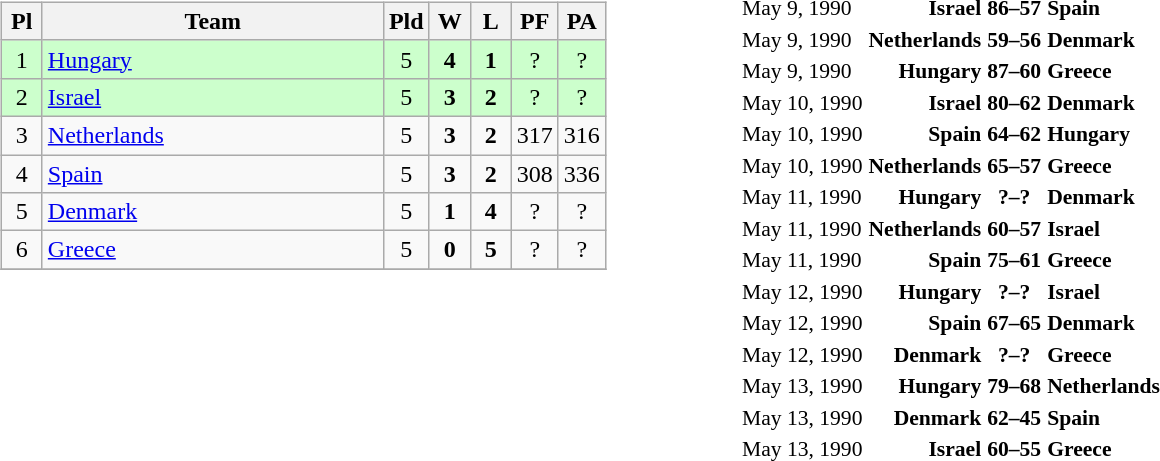<table>
<tr>
<td width="50%"><br><table class="wikitable" style="text-align: center;">
<tr>
<th width=20>Pl</th>
<th width=220>Team</th>
<th width=20>Pld</th>
<th width=20>W</th>
<th width=20>L</th>
<th width=20>PF</th>
<th width=20>PA</th>
</tr>
<tr bgcolor=ccffcc>
<td>1</td>
<td align="left"> <a href='#'>Hungary</a></td>
<td>5</td>
<td><strong>4</strong></td>
<td><strong>1</strong></td>
<td>?</td>
<td>?</td>
</tr>
<tr bgcolor=ccffcc>
<td>2</td>
<td align="left"> <a href='#'>Israel</a></td>
<td>5</td>
<td><strong>3</strong></td>
<td><strong>2</strong></td>
<td>?</td>
<td>?</td>
</tr>
<tr>
<td>3</td>
<td align="left"> <a href='#'>Netherlands</a></td>
<td>5</td>
<td><strong>3</strong></td>
<td><strong>2</strong></td>
<td>317</td>
<td>316</td>
</tr>
<tr>
<td>4</td>
<td align="left"> <a href='#'>Spain</a></td>
<td>5</td>
<td><strong>3</strong></td>
<td><strong>2</strong></td>
<td>308</td>
<td>336</td>
</tr>
<tr>
<td>5</td>
<td align="left"> <a href='#'>Denmark</a></td>
<td>5</td>
<td><strong>1</strong></td>
<td><strong>4</strong></td>
<td>?</td>
<td>?</td>
</tr>
<tr>
<td>6</td>
<td align="left"> <a href='#'>Greece</a></td>
<td>5</td>
<td><strong>0</strong></td>
<td><strong>5</strong></td>
<td>?</td>
<td>?</td>
</tr>
<tr>
</tr>
</table>
<br>
<br>
<br>
<br>
<br>
<br>
<br></td>
<td><br><table style="font-size:90%; margin: 0 auto;">
<tr>
<td>May 9, 1990</td>
<td align="right"><strong>Israel</strong> </td>
<td align="center"><strong>86–57</strong></td>
<td><strong> Spain</strong></td>
</tr>
<tr>
<td>May 9, 1990</td>
<td align="right"><strong>Netherlands</strong> </td>
<td align="center"><strong>59–56</strong></td>
<td><strong> Denmark</strong></td>
</tr>
<tr>
<td>May 9, 1990</td>
<td align="right"><strong>Hungary</strong> </td>
<td align="center"><strong>87–60</strong></td>
<td><strong> Greece</strong></td>
</tr>
<tr>
<td>May 10, 1990</td>
<td align="right"><strong>Israel</strong> </td>
<td align="center"><strong>80–62</strong></td>
<td><strong> Denmark</strong></td>
</tr>
<tr>
<td>May 10, 1990</td>
<td align="right"><strong>Spain</strong> </td>
<td align="center"><strong>64–62</strong></td>
<td><strong> Hungary</strong></td>
</tr>
<tr>
<td>May 10, 1990</td>
<td align="right"><strong>Netherlands</strong> </td>
<td align="center"><strong>65–57</strong></td>
<td><strong> Greece</strong></td>
</tr>
<tr>
<td>May 11, 1990</td>
<td align="right"><strong>Hungary</strong> </td>
<td align="center"><strong>?–?</strong></td>
<td><strong> Denmark</strong></td>
</tr>
<tr>
<td>May 11, 1990</td>
<td align="right"><strong>Netherlands</strong> </td>
<td align="center"><strong>60–57</strong></td>
<td><strong> Israel</strong></td>
</tr>
<tr>
<td>May 11, 1990</td>
<td align="right"><strong>Spain</strong> </td>
<td align="center"><strong>75–61</strong></td>
<td><strong> Greece</strong></td>
</tr>
<tr>
<td>May 12, 1990</td>
<td align="right"><strong>Hungary</strong> </td>
<td align="center"><strong>?–?</strong></td>
<td><strong> Israel</strong></td>
</tr>
<tr>
<td>May 12, 1990</td>
<td align="right"><strong>Spain</strong> </td>
<td align="center"><strong>67–65</strong></td>
<td><strong> Denmark</strong></td>
</tr>
<tr>
<td>May 12, 1990</td>
<td align="right"><strong>Denmark</strong> </td>
<td align="center"><strong>?–?</strong></td>
<td><strong> Greece</strong></td>
</tr>
<tr>
<td>May 13, 1990</td>
<td align="right"><strong>Hungary</strong> </td>
<td align="center"><strong>79–68</strong></td>
<td><strong> Netherlands</strong></td>
</tr>
<tr>
<td>May 13, 1990</td>
<td align="right"><strong>Denmark</strong> </td>
<td align="center"><strong>62–45</strong></td>
<td><strong> Spain</strong></td>
</tr>
<tr>
<td>May 13, 1990</td>
<td align="right"><strong>Israel</strong> </td>
<td align="center"><strong>60–55</strong></td>
<td><strong> Greece</strong></td>
</tr>
<tr>
</tr>
</table>
</td>
</tr>
</table>
